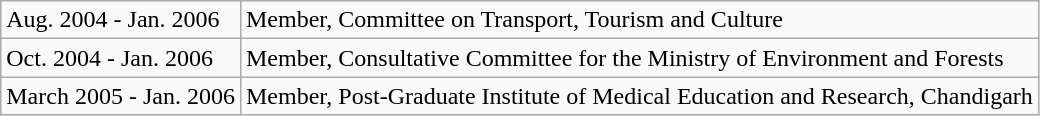<table class="wikitable">
<tr>
<td>Aug. 2004 - Jan. 2006</td>
<td>Member, Committee on Transport, Tourism and Culture</td>
</tr>
<tr>
<td>Oct. 2004 - Jan. 2006</td>
<td>Member, Consultative Committee for the Ministry of Environment and Forests</td>
</tr>
<tr>
<td>March 2005 - Jan. 2006</td>
<td>Member, Post-Graduate Institute of Medical Education and Research, Chandigarh</td>
</tr>
</table>
